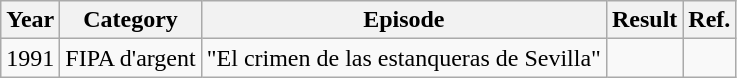<table class = "wikitable sortable">
<tr>
<th>Year</th>
<th>Category</th>
<th>Episode</th>
<th>Result</th>
<th>Ref.</th>
</tr>
<tr>
<td>1991</td>
<td>FIPA d'argent</td>
<td>"El crimen de las estanqueras de Sevilla"</td>
<td></td>
<td></td>
</tr>
</table>
